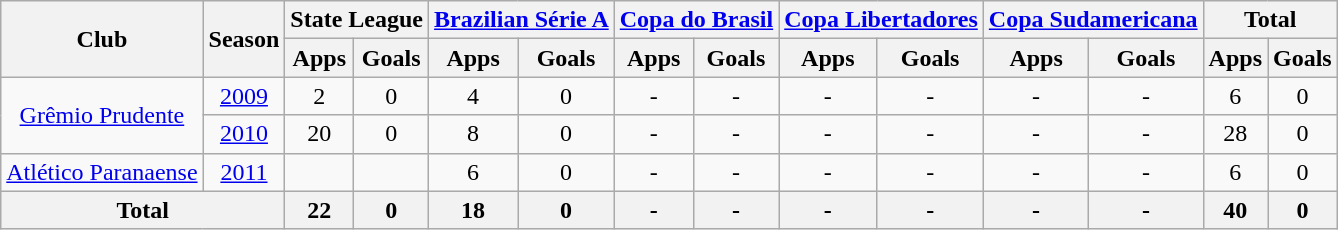<table class="wikitable" style="text-align: center;">
<tr>
<th rowspan="2">Club</th>
<th rowspan="2">Season</th>
<th colspan="2">State League</th>
<th colspan="2"><a href='#'>Brazilian Série A</a></th>
<th colspan="2"><a href='#'>Copa do Brasil</a></th>
<th colspan="2"><a href='#'>Copa Libertadores</a></th>
<th colspan="2"><a href='#'>Copa Sudamericana</a></th>
<th colspan="2">Total</th>
</tr>
<tr>
<th>Apps</th>
<th>Goals</th>
<th>Apps</th>
<th>Goals</th>
<th>Apps</th>
<th>Goals</th>
<th>Apps</th>
<th>Goals</th>
<th>Apps</th>
<th>Goals</th>
<th>Apps</th>
<th>Goals</th>
</tr>
<tr>
<td rowspan="2" valign="center"><a href='#'>Grêmio Prudente</a></td>
<td><a href='#'>2009</a></td>
<td>2</td>
<td>0</td>
<td>4</td>
<td>0</td>
<td>-</td>
<td>-</td>
<td>-</td>
<td>-</td>
<td>-</td>
<td>-</td>
<td>6</td>
<td>0</td>
</tr>
<tr>
<td><a href='#'>2010</a></td>
<td>20</td>
<td>0</td>
<td>8</td>
<td>0</td>
<td>-</td>
<td>-</td>
<td>-</td>
<td>-</td>
<td>-</td>
<td>-</td>
<td>28</td>
<td>0</td>
</tr>
<tr>
<td><a href='#'>Atlético Paranaense</a></td>
<td><a href='#'>2011</a></td>
<td></td>
<td></td>
<td>6</td>
<td>0</td>
<td>-</td>
<td>-</td>
<td>-</td>
<td>-</td>
<td>-</td>
<td>-</td>
<td>6</td>
<td>0</td>
</tr>
<tr>
<th colspan="2"><strong>Total</strong></th>
<th>22</th>
<th>0</th>
<th>18</th>
<th>0</th>
<th>-</th>
<th>-</th>
<th>-</th>
<th>-</th>
<th>-</th>
<th>-</th>
<th>40</th>
<th>0</th>
</tr>
</table>
